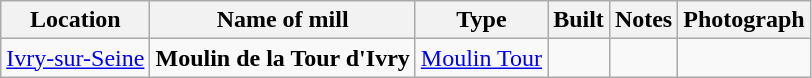<table class="wikitable">
<tr>
<th>Location</th>
<th>Name of mill</th>
<th>Type</th>
<th>Built</th>
<th>Notes</th>
<th>Photograph</th>
</tr>
<tr>
<td><a href='#'>Ivry-sur-Seine</a></td>
<td><strong>Moulin de la Tour d'Ivry</strong></td>
<td><a href='#'>Moulin Tour</a></td>
<td></td>
<td> </td>
<td></td>
</tr>
</table>
